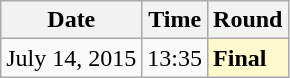<table class="wikitable">
<tr>
<th>Date</th>
<th>Time</th>
<th>Round</th>
</tr>
<tr>
<td>July 14, 2015</td>
<td>13:35</td>
<td style=background:lemonchiffon><strong>Final</strong></td>
</tr>
</table>
